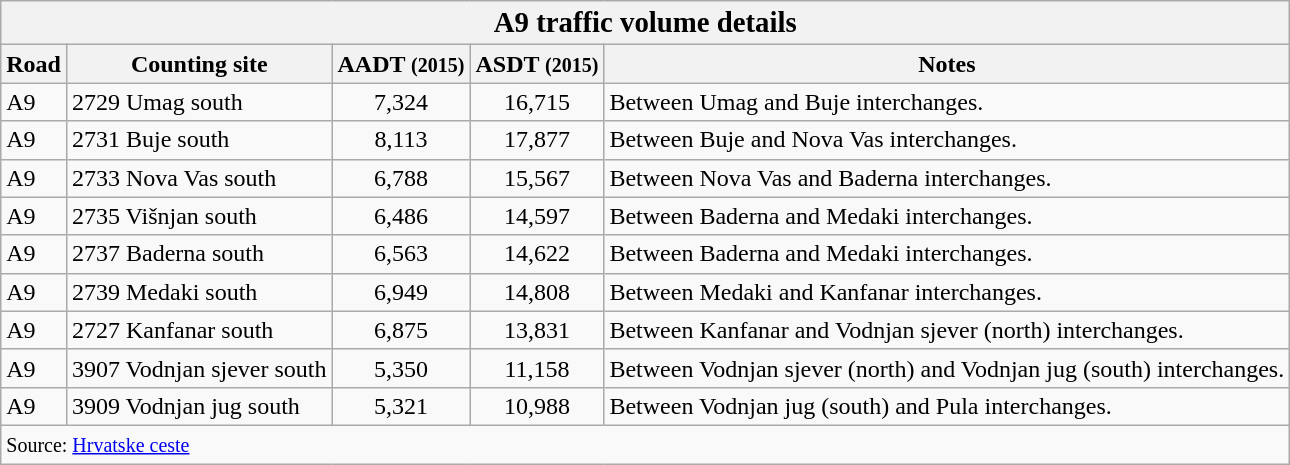<table class="wikitable">
<tr>
<td colspan=5 bgcolor="#f2f2f2" align=center style=margin-top:15><big><strong>A9 traffic volume details</strong></big></td>
</tr>
<tr>
<td align=center bgcolor="#f2f2f2"><strong>Road</strong></td>
<td align=center bgcolor="#f2f2f2"><strong>Counting site</strong></td>
<td align=center bgcolor="#f2f2f2"><strong>AADT <small>(2015)</small></strong></td>
<td align=center bgcolor="#f2f2f2"><strong>ASDT <small>(2015)</small></strong></td>
<td align=center bgcolor="#f2f2f2"><strong>Notes</strong></td>
</tr>
<tr>
<td> A9</td>
<td>2729 Umag south</td>
<td align=center>7,324</td>
<td align=center>16,715</td>
<td>Between Umag and Buje interchanges.</td>
</tr>
<tr>
<td> A9</td>
<td>2731 Buje south</td>
<td align=center>8,113</td>
<td align=center>17,877</td>
<td>Between Buje and Nova Vas interchanges.</td>
</tr>
<tr>
<td> A9</td>
<td>2733 Nova Vas south</td>
<td align=center>6,788</td>
<td align=center>15,567</td>
<td>Between Nova Vas and Baderna interchanges.</td>
</tr>
<tr>
<td> A9</td>
<td>2735 Višnjan south</td>
<td align=center>6,486</td>
<td align=center>14,597</td>
<td>Between Baderna and Medaki interchanges.</td>
</tr>
<tr>
<td> A9</td>
<td>2737 Baderna south</td>
<td align=center>6,563</td>
<td align=center>14,622</td>
<td>Between Baderna and Medaki interchanges.</td>
</tr>
<tr>
<td> A9</td>
<td>2739 Medaki south</td>
<td align=center>6,949</td>
<td align=center>14,808</td>
<td>Between Medaki and Kanfanar interchanges.</td>
</tr>
<tr>
<td> A9</td>
<td>2727 Kanfanar south</td>
<td align=center>6,875</td>
<td align=center>13,831</td>
<td>Between Kanfanar and Vodnjan sjever (north) interchanges.</td>
</tr>
<tr>
<td> A9</td>
<td>3907 Vodnjan sjever south</td>
<td align=center>5,350</td>
<td align=center>11,158</td>
<td>Between Vodnjan sjever (north) and Vodnjan jug (south) interchanges.</td>
</tr>
<tr>
<td> A9</td>
<td>3909 Vodnjan jug south</td>
<td align=center>5,321</td>
<td align=center>10,988</td>
<td>Between Vodnjan jug (south) and Pula interchanges.</td>
</tr>
<tr>
<td colspan=5><small>Source: <a href='#'>Hrvatske ceste</a></small></td>
</tr>
</table>
